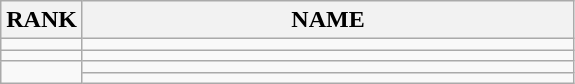<table class="wikitable">
<tr>
<th>RANK</th>
<th style="width: 20em">NAME</th>
</tr>
<tr>
<td align="center"></td>
<td></td>
</tr>
<tr>
<td align="center"></td>
<td></td>
</tr>
<tr>
<td rowspan=2 align="center"></td>
<td></td>
</tr>
<tr>
<td></td>
</tr>
</table>
